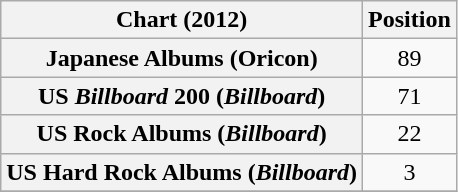<table class="wikitable sortable plainrowheaders" style="text-align:center">
<tr>
<th scope="col">Chart (2012)</th>
<th scope="col">Position</th>
</tr>
<tr>
<th scope="row">Japanese Albums (Oricon)</th>
<td>89</td>
</tr>
<tr>
<th scope="row">US <em>Billboard</em> 200 (<em>Billboard</em>)</th>
<td>71</td>
</tr>
<tr>
<th scope="row">US Rock Albums (<em>Billboard</em>)</th>
<td>22</td>
</tr>
<tr>
<th scope="row">US Hard Rock Albums (<em>Billboard</em>)</th>
<td>3</td>
</tr>
<tr>
</tr>
</table>
